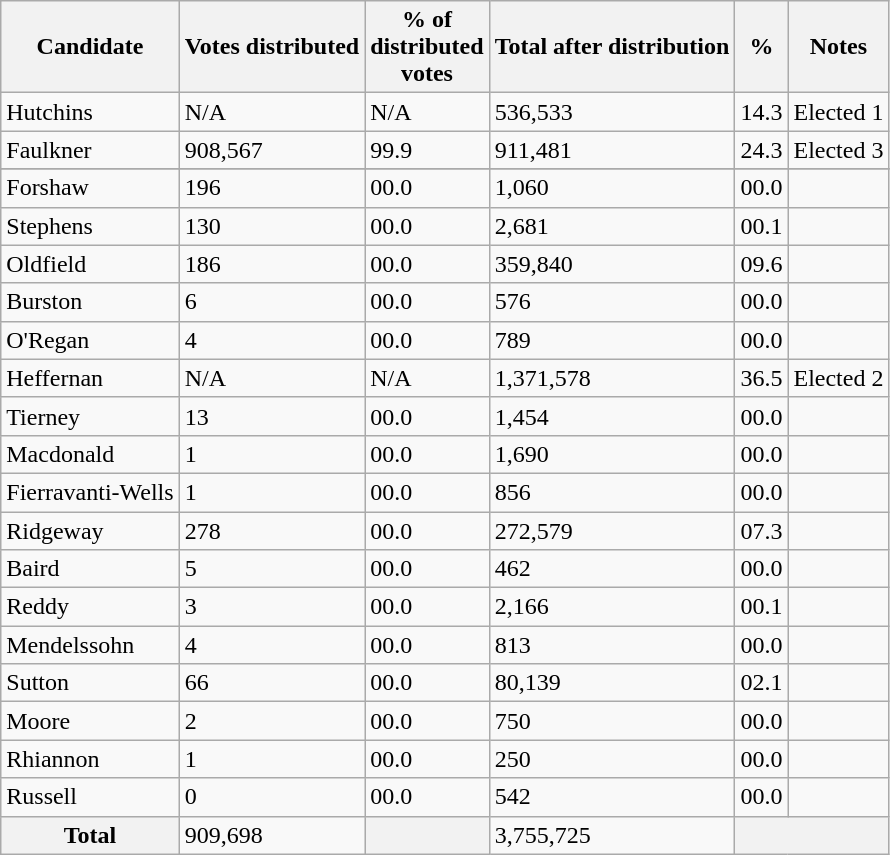<table class="wikitable">
<tr>
<th>Candidate</th>
<th>Votes distributed</th>
<th>% of<br>distributed<br>votes</th>
<th>Total after distribution</th>
<th>%</th>
<th>Notes</th>
</tr>
<tr>
<td>Hutchins</td>
<td>N/A</td>
<td>N/A</td>
<td>536,533</td>
<td>14.3</td>
<td>Elected 1</td>
</tr>
<tr>
<td>Faulkner</td>
<td>908,567</td>
<td>99.9</td>
<td>911,481</td>
<td>24.3</td>
<td>Elected 3</td>
</tr>
<tr>
</tr>
<tr>
<td>Forshaw</td>
<td>196</td>
<td>00.0</td>
<td>1,060</td>
<td>00.0</td>
<td></td>
</tr>
<tr>
<td>Stephens</td>
<td>130</td>
<td>00.0</td>
<td>2,681</td>
<td>00.1</td>
<td></td>
</tr>
<tr>
<td>Oldfield</td>
<td>186</td>
<td>00.0</td>
<td>359,840</td>
<td>09.6</td>
<td></td>
</tr>
<tr>
<td>Burston</td>
<td>6</td>
<td>00.0</td>
<td>576</td>
<td>00.0</td>
<td></td>
</tr>
<tr>
<td>O'Regan</td>
<td>4</td>
<td>00.0</td>
<td>789</td>
<td>00.0</td>
<td></td>
</tr>
<tr>
<td>Heffernan</td>
<td>N/A</td>
<td>N/A</td>
<td>1,371,578</td>
<td>36.5</td>
<td>Elected 2</td>
</tr>
<tr>
<td>Tierney</td>
<td>13</td>
<td>00.0</td>
<td>1,454</td>
<td>00.0</td>
<td></td>
</tr>
<tr>
<td>Macdonald</td>
<td>1</td>
<td>00.0</td>
<td>1,690</td>
<td>00.0</td>
<td></td>
</tr>
<tr>
<td>Fierravanti-Wells</td>
<td>1</td>
<td>00.0</td>
<td>856</td>
<td>00.0</td>
<td></td>
</tr>
<tr>
<td>Ridgeway</td>
<td>278</td>
<td>00.0</td>
<td>272,579</td>
<td>07.3</td>
<td></td>
</tr>
<tr>
<td>Baird</td>
<td>5</td>
<td>00.0</td>
<td>462</td>
<td>00.0</td>
<td></td>
</tr>
<tr>
<td>Reddy</td>
<td>3</td>
<td>00.0</td>
<td>2,166</td>
<td>00.1</td>
<td></td>
</tr>
<tr>
<td>Mendelssohn</td>
<td>4</td>
<td>00.0</td>
<td>813</td>
<td>00.0</td>
<td></td>
</tr>
<tr>
<td>Sutton</td>
<td>66</td>
<td>00.0</td>
<td>80,139</td>
<td>02.1</td>
<td></td>
</tr>
<tr>
<td>Moore</td>
<td>2</td>
<td>00.0</td>
<td>750</td>
<td>00.0</td>
<td></td>
</tr>
<tr>
<td>Rhiannon</td>
<td>1</td>
<td>00.0</td>
<td>250</td>
<td>00.0</td>
<td></td>
</tr>
<tr>
<td>Russell</td>
<td>0</td>
<td>00.0</td>
<td>542</td>
<td>00.0</td>
<td></td>
</tr>
<tr>
<th>Total</th>
<td>909,698</td>
<th></th>
<td>3,755,725</td>
<th colspan=2></th>
</tr>
</table>
